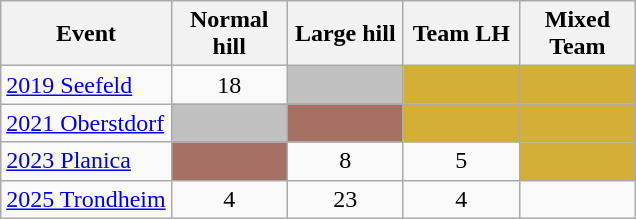<table class="wikitable" style="text-align: center;">
<tr ">
<th>Event</th>
<th style="width:70px;">Normal hill</th>
<th style="width:70px;">Large hill</th>
<th style="width:70px;">Team LH</th>
<th style="width:70px;">Mixed Team</th>
</tr>
<tr>
<td align=left> <a href='#'>2019 Seefeld</a></td>
<td>18</td>
<td align=center bgcolor=silver></td>
<td align=center bgcolor=#D4AF37></td>
<td align=center bgcolor=#D4AF37></td>
</tr>
<tr>
<td align=left> <a href='#'>2021 Oberstdorf</a></td>
<td align=center bgcolor=silver></td>
<td align=center bgcolor=#A57164></td>
<td align=center bgcolor=#D4AF37></td>
<td align=center bgcolor=#D4AF37></td>
</tr>
<tr>
<td align=left> <a href='#'>2023 Planica</a></td>
<td align=center bgcolor=#A57164></td>
<td>8</td>
<td>5</td>
<td align=center bgcolor=#D4AF37></td>
</tr>
<tr>
<td align=left> <a href='#'>2025 Trondheim</a></td>
<td>4</td>
<td>23</td>
<td>4</td>
<td></td>
</tr>
</table>
